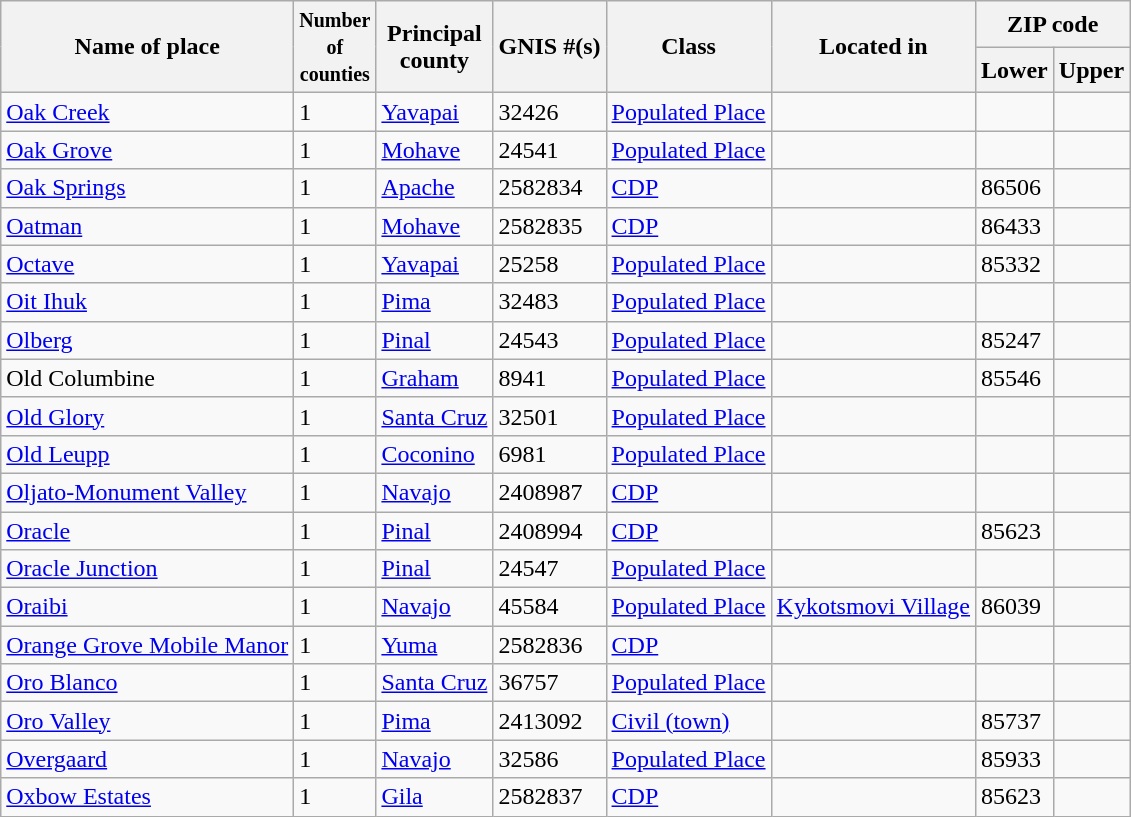<table class="wikitable sortable">
<tr>
<th rowspan=2>Name of place</th>
<th rowspan=2><small>Number <br>of<br>counties</small></th>
<th rowspan=2>Principal <br> county</th>
<th rowspan=2>GNIS #(s)</th>
<th rowspan=2>Class</th>
<th rowspan=2>Located in</th>
<th colspan=2>ZIP code</th>
</tr>
<tr>
<th>Lower</th>
<th>Upper</th>
</tr>
<tr>
<td><a href='#'>Oak Creek</a></td>
<td>1</td>
<td><a href='#'>Yavapai</a></td>
<td>32426</td>
<td><a href='#'>Populated Place</a></td>
<td></td>
<td></td>
<td></td>
</tr>
<tr>
<td><a href='#'>Oak Grove</a></td>
<td>1</td>
<td><a href='#'>Mohave</a></td>
<td>24541</td>
<td><a href='#'>Populated Place</a></td>
<td></td>
<td></td>
<td></td>
</tr>
<tr>
<td><a href='#'>Oak Springs</a></td>
<td>1</td>
<td><a href='#'>Apache</a></td>
<td>2582834</td>
<td><a href='#'>CDP</a></td>
<td></td>
<td>86506</td>
<td></td>
</tr>
<tr>
<td><a href='#'>Oatman</a></td>
<td>1</td>
<td><a href='#'>Mohave</a></td>
<td>2582835</td>
<td><a href='#'>CDP</a></td>
<td></td>
<td>86433</td>
<td></td>
</tr>
<tr>
<td><a href='#'>Octave</a></td>
<td>1</td>
<td><a href='#'>Yavapai</a></td>
<td>25258</td>
<td><a href='#'>Populated Place</a></td>
<td></td>
<td>85332</td>
<td></td>
</tr>
<tr>
<td><a href='#'>Oit Ihuk</a></td>
<td>1</td>
<td><a href='#'>Pima</a></td>
<td>32483</td>
<td><a href='#'>Populated Place</a></td>
<td></td>
<td></td>
<td></td>
</tr>
<tr>
<td><a href='#'>Olberg</a></td>
<td>1</td>
<td><a href='#'>Pinal</a></td>
<td>24543</td>
<td><a href='#'>Populated Place</a></td>
<td></td>
<td>85247</td>
<td></td>
</tr>
<tr>
<td>Old Columbine</td>
<td>1</td>
<td><a href='#'>Graham</a></td>
<td>8941</td>
<td><a href='#'>Populated Place</a></td>
<td></td>
<td>85546</td>
<td></td>
</tr>
<tr>
<td><a href='#'>Old Glory</a></td>
<td>1</td>
<td><a href='#'>Santa Cruz</a></td>
<td>32501</td>
<td><a href='#'>Populated Place</a></td>
<td></td>
<td></td>
<td></td>
</tr>
<tr>
<td><a href='#'>Old Leupp</a></td>
<td>1</td>
<td><a href='#'>Coconino</a></td>
<td>6981</td>
<td><a href='#'>Populated Place</a></td>
<td></td>
<td></td>
<td></td>
</tr>
<tr>
<td><a href='#'>Oljato-Monument Valley</a></td>
<td>1</td>
<td><a href='#'>Navajo</a></td>
<td>2408987</td>
<td><a href='#'>CDP</a></td>
<td></td>
<td></td>
<td></td>
</tr>
<tr>
<td><a href='#'>Oracle</a></td>
<td>1</td>
<td><a href='#'>Pinal</a></td>
<td>2408994</td>
<td><a href='#'>CDP</a></td>
<td></td>
<td>85623</td>
<td></td>
</tr>
<tr>
<td><a href='#'>Oracle Junction</a></td>
<td>1</td>
<td><a href='#'>Pinal</a></td>
<td>24547</td>
<td><a href='#'>Populated Place</a></td>
<td></td>
<td></td>
<td></td>
</tr>
<tr>
<td><a href='#'>Oraibi</a></td>
<td>1</td>
<td><a href='#'>Navajo</a></td>
<td>45584</td>
<td><a href='#'>Populated Place</a></td>
<td><a href='#'>Kykotsmovi Village</a></td>
<td>86039</td>
<td></td>
</tr>
<tr>
<td><a href='#'>Orange Grove Mobile Manor</a></td>
<td>1</td>
<td><a href='#'>Yuma</a></td>
<td>2582836</td>
<td><a href='#'>CDP</a></td>
<td></td>
<td></td>
<td></td>
</tr>
<tr>
<td><a href='#'>Oro Blanco</a></td>
<td>1</td>
<td><a href='#'>Santa Cruz</a></td>
<td>36757</td>
<td><a href='#'>Populated Place</a></td>
<td></td>
<td></td>
<td></td>
</tr>
<tr>
<td><a href='#'>Oro Valley</a></td>
<td>1</td>
<td><a href='#'>Pima</a></td>
<td>2413092</td>
<td><a href='#'>Civil (town)</a></td>
<td></td>
<td>85737</td>
<td></td>
</tr>
<tr>
<td><a href='#'>Overgaard</a></td>
<td>1</td>
<td><a href='#'>Navajo</a></td>
<td>32586</td>
<td><a href='#'>Populated Place</a></td>
<td></td>
<td>85933</td>
<td></td>
</tr>
<tr>
<td><a href='#'>Oxbow Estates</a></td>
<td>1</td>
<td><a href='#'>Gila</a></td>
<td>2582837</td>
<td><a href='#'>CDP</a></td>
<td></td>
<td>85623</td>
<td></td>
</tr>
</table>
